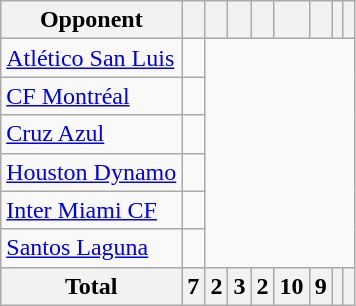<table class="wikitable plainrowheaders sortable" style="text-align:center">
<tr>
<th scope="col">Opponent</th>
<th scope="col"></th>
<th scope="col"></th>
<th scope="col"></th>
<th scope="col"></th>
<th scope="col"></th>
<th scope="col"></th>
<th scope="col"></th>
<th scope="col"></th>
</tr>
<tr>
<td style="text-align:left"> <a href='#'>Atlético San Luis</a><br></td>
<td></td>
</tr>
<tr>
<td style="text-align:left"> <a href='#'>CF Montréal</a><br></td>
<td></td>
</tr>
<tr>
<td style="text-align:left"> <a href='#'>Cruz Azul</a><br></td>
<td></td>
</tr>
<tr>
<td style="text-align:left"> <a href='#'>Houston Dynamo</a><br></td>
<td></td>
</tr>
<tr>
<td style="text-align:left"> <a href='#'>Inter Miami CF</a><br></td>
<td></td>
</tr>
<tr>
<td style="text-align:left"> <a href='#'>Santos Laguna</a><br></td>
<td></td>
</tr>
<tr>
<th>Total</th>
<th>7</th>
<th>2</th>
<th>3</th>
<th>2</th>
<th>10</th>
<th>9</th>
<th><br></th>
<th></th>
</tr>
</table>
